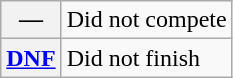<table class="wikitable">
<tr>
<th scope="row">—</th>
<td>Did not compete</td>
</tr>
<tr>
<th scope="row"><a href='#'>DNF</a></th>
<td>Did not finish</td>
</tr>
</table>
